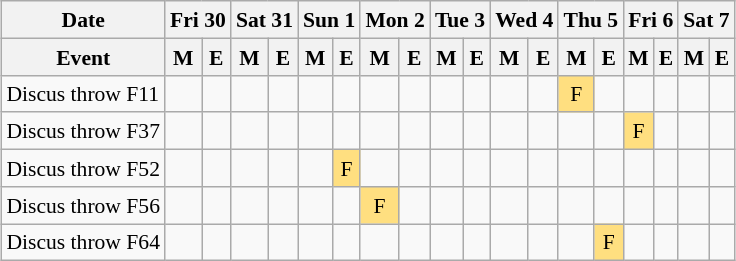<table class="wikitable" style="margin:0.5em auto; font-size:90%; line-height:1.25em; text-align:center">
<tr>
<th>Date</th>
<th colspan="2">Fri 30</th>
<th colspan="2">Sat 31</th>
<th colspan="2">Sun 1</th>
<th colspan="2">Mon 2</th>
<th colspan="2">Tue 3</th>
<th colspan="2">Wed 4</th>
<th colspan="2">Thu 5</th>
<th colspan="2">Fri 6</th>
<th colspan="2">Sat 7</th>
</tr>
<tr>
<th>Event</th>
<th>M</th>
<th>E</th>
<th>M</th>
<th>E</th>
<th>M</th>
<th>E</th>
<th>M</th>
<th>E</th>
<th>M</th>
<th>E</th>
<th>M</th>
<th>E</th>
<th>M</th>
<th>E</th>
<th>M</th>
<th>E</th>
<th>M</th>
<th>E</th>
</tr>
<tr>
<td align="left">Discus throw F11</td>
<td></td>
<td></td>
<td></td>
<td></td>
<td></td>
<td></td>
<td></td>
<td></td>
<td></td>
<td></td>
<td></td>
<td></td>
<td bgcolor="#FFDF80">F</td>
<td></td>
<td></td>
<td></td>
<td></td>
<td></td>
</tr>
<tr>
<td align="left">Discus throw F37</td>
<td></td>
<td></td>
<td></td>
<td></td>
<td></td>
<td></td>
<td></td>
<td></td>
<td></td>
<td></td>
<td></td>
<td></td>
<td></td>
<td></td>
<td bgcolor="#FFDF80">F</td>
<td></td>
<td></td>
<td></td>
</tr>
<tr>
<td align="left">Discus throw F52</td>
<td></td>
<td></td>
<td></td>
<td></td>
<td></td>
<td bgcolor="#FFDF80">F</td>
<td></td>
<td></td>
<td></td>
<td></td>
<td></td>
<td></td>
<td></td>
<td></td>
<td></td>
<td></td>
<td></td>
<td></td>
</tr>
<tr>
<td align="left">Discus throw F56</td>
<td></td>
<td></td>
<td></td>
<td></td>
<td></td>
<td></td>
<td bgcolor="#FFDF80">F</td>
<td></td>
<td></td>
<td></td>
<td></td>
<td></td>
<td></td>
<td></td>
<td></td>
<td></td>
<td></td>
<td></td>
</tr>
<tr>
<td align="left">Discus throw F64</td>
<td></td>
<td></td>
<td></td>
<td></td>
<td></td>
<td></td>
<td></td>
<td></td>
<td></td>
<td></td>
<td></td>
<td></td>
<td></td>
<td bgcolor="#FFDF80">F</td>
<td></td>
<td></td>
<td></td>
<td></td>
</tr>
</table>
